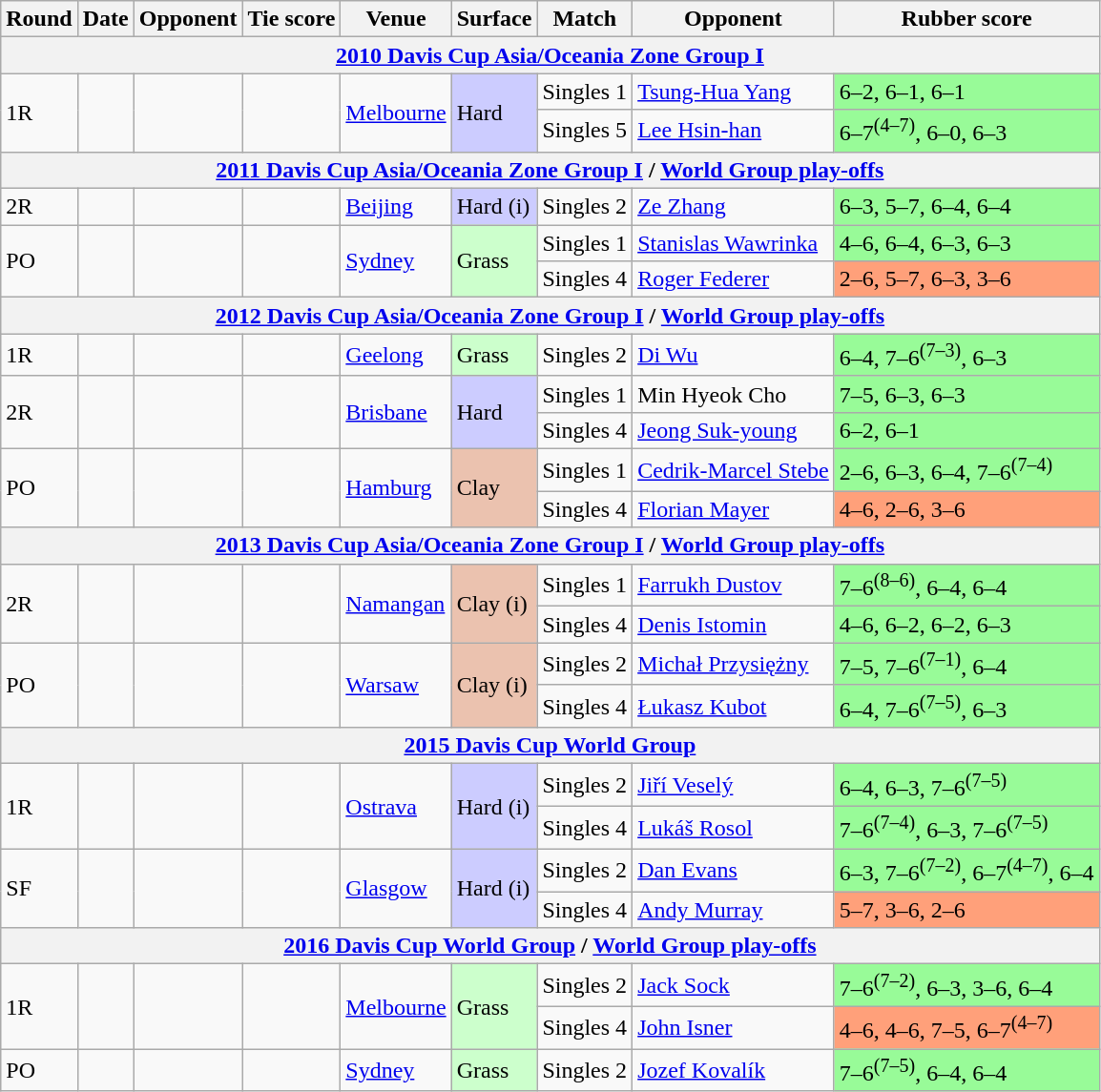<table class="wikitable style="font-size:96%">
<tr>
<th>Round</th>
<th>Date</th>
<th>Opponent</th>
<th>Tie score</th>
<th>Venue</th>
<th>Surface</th>
<th>Match</th>
<th>Opponent</th>
<th>Rubber score</th>
</tr>
<tr>
<th colspan=9><a href='#'>2010 Davis Cup Asia/Oceania Zone Group I</a></th>
</tr>
<tr>
<td rowspan=2>1R</td>
<td rowspan=2></td>
<td rowspan=2></td>
<td rowspan=2></td>
<td rowspan=2><a href='#'>Melbourne</a></td>
<td rowspan="2"  style="background:#ccf;">Hard</td>
<td>Singles 1</td>
<td><a href='#'>Tsung-Hua Yang</a></td>
<td bgcolor=98fb98>6–2, 6–1, 6–1</td>
</tr>
<tr>
<td>Singles 5</td>
<td><a href='#'>Lee Hsin-han</a></td>
<td bgcolor=98fb98>6–7<sup>(4–7)</sup>, 6–0, 6–3</td>
</tr>
<tr>
<th colspan=9><a href='#'>2011 Davis Cup Asia/Oceania Zone Group I</a> / <a href='#'>World Group play-offs</a></th>
</tr>
<tr>
<td>2R</td>
<td></td>
<td></td>
<td></td>
<td><a href='#'>Beijing</a></td>
<td style="background:#ccf;">Hard (i)</td>
<td>Singles 2</td>
<td><a href='#'>Ze Zhang</a></td>
<td bgcolor=98fb98>6–3, 5–7, 6–4, 6–4</td>
</tr>
<tr>
<td rowspan=2>PO</td>
<td rowspan=2></td>
<td rowspan=2></td>
<td rowspan=2></td>
<td rowspan=2><a href='#'>Sydney</a></td>
<td rowspan="2"  style="background:#cfc;">Grass</td>
<td>Singles 1</td>
<td><a href='#'>Stanislas Wawrinka</a></td>
<td bgcolor=98fb98>4–6, 6–4, 6–3, 6–3</td>
</tr>
<tr>
<td>Singles 4</td>
<td><a href='#'>Roger Federer</a></td>
<td bgcolor=FFA07A>2–6, 5–7, 6–3, 3–6</td>
</tr>
<tr>
<th colspan=9><a href='#'>2012 Davis Cup Asia/Oceania Zone Group I</a> / <a href='#'>World Group play-offs</a></th>
</tr>
<tr>
<td>1R</td>
<td></td>
<td></td>
<td></td>
<td><a href='#'>Geelong</a></td>
<td style="background:#cfc;">Grass</td>
<td>Singles 2</td>
<td><a href='#'>Di Wu</a></td>
<td bgcolor=98fb98>6–4, 7–6<sup>(7–3)</sup>, 6–3</td>
</tr>
<tr>
<td rowspan=2>2R</td>
<td rowspan=2></td>
<td rowspan=2></td>
<td rowspan=2></td>
<td rowspan=2><a href='#'>Brisbane</a></td>
<td rowspan="2"  style="background:#ccf;">Hard</td>
<td>Singles 1</td>
<td>Min Hyeok Cho</td>
<td bgcolor=98fb98>7–5, 6–3, 6–3</td>
</tr>
<tr>
<td>Singles 4</td>
<td><a href='#'>Jeong Suk-young</a></td>
<td bgcolor=98fb98>6–2, 6–1</td>
</tr>
<tr>
<td rowspan=2>PO</td>
<td rowspan=2></td>
<td rowspan=2></td>
<td rowspan=2></td>
<td rowspan=2><a href='#'>Hamburg</a></td>
<td rowspan="2"  style="background:#ebc2af;">Clay</td>
<td>Singles 1</td>
<td><a href='#'>Cedrik-Marcel Stebe</a></td>
<td bgcolor=98fb98>2–6, 6–3, 6–4, 7–6<sup>(7–4)</sup></td>
</tr>
<tr>
<td>Singles 4</td>
<td><a href='#'>Florian Mayer</a></td>
<td bgcolor=FFA07A>4–6, 2–6, 3–6</td>
</tr>
<tr>
<th colspan=9><a href='#'>2013 Davis Cup Asia/Oceania Zone Group I</a> / <a href='#'>World Group play-offs</a></th>
</tr>
<tr>
<td rowspan=2>2R</td>
<td rowspan=2></td>
<td rowspan=2></td>
<td rowspan=2></td>
<td rowspan=2><a href='#'>Namangan</a></td>
<td rowspan="2"  style="background:#ebc2af;">Clay (i)</td>
<td>Singles 1</td>
<td><a href='#'>Farrukh Dustov</a></td>
<td bgcolor=98fb98>7–6<sup>(8–6)</sup>, 6–4, 6–4</td>
</tr>
<tr>
<td>Singles 4</td>
<td><a href='#'>Denis Istomin</a></td>
<td bgcolor=98fb98>4–6, 6–2, 6–2, 6–3</td>
</tr>
<tr>
<td rowspan=2>PO</td>
<td rowspan=2></td>
<td rowspan=2></td>
<td rowspan=2></td>
<td rowspan=2><a href='#'>Warsaw</a></td>
<td rowspan="2"  style="background:#ebc2af;">Clay (i)</td>
<td>Singles 2</td>
<td><a href='#'>Michał Przysiężny</a></td>
<td bgcolor=98fb98>7–5, 7–6<sup>(7–1)</sup>, 6–4</td>
</tr>
<tr>
<td>Singles 4</td>
<td><a href='#'>Łukasz Kubot</a></td>
<td bgcolor=98fb98>6–4, 7–6<sup>(7–5)</sup>, 6–3</td>
</tr>
<tr>
<th colspan=9><a href='#'>2015 Davis Cup World Group</a></th>
</tr>
<tr>
<td rowspan=2>1R</td>
<td rowspan=2></td>
<td rowspan=2></td>
<td rowspan=2></td>
<td rowspan=2><a href='#'>Ostrava</a></td>
<td rowspan="2"  style="background:#ccf;">Hard (i)</td>
<td>Singles 2</td>
<td><a href='#'>Jiří Veselý</a></td>
<td bgcolor=98fb98>6–4, 6–3, 7–6<sup>(7–5)</sup></td>
</tr>
<tr>
<td>Singles 4</td>
<td><a href='#'>Lukáš Rosol</a></td>
<td bgcolor=98fb98>7–6<sup>(7–4)</sup>, 6–3, 7–6<sup>(7–5)</sup></td>
</tr>
<tr>
<td rowspan=2>SF</td>
<td rowspan=2></td>
<td rowspan=2></td>
<td rowspan=2></td>
<td rowspan=2><a href='#'>Glasgow</a></td>
<td rowspan="2"  bgcolor=CCCCFF>Hard (i)</td>
<td>Singles 2</td>
<td><a href='#'>Dan Evans</a></td>
<td bgcolor=98fb98>6–3, 7–6<sup>(7–2)</sup>, 6–7<sup>(4–7)</sup>, 6–4</td>
</tr>
<tr>
<td>Singles 4</td>
<td><a href='#'>Andy Murray</a></td>
<td bgcolor=FFA07A>5–7, 3–6, 2–6</td>
</tr>
<tr>
<th colspan=9><a href='#'>2016 Davis Cup World Group</a> / <a href='#'>World Group play-offs</a></th>
</tr>
<tr>
<td rowspan=2>1R</td>
<td rowspan=2></td>
<td rowspan=2></td>
<td rowspan=2></td>
<td rowspan=2><a href='#'>Melbourne</a></td>
<td rowspan="2"  style="background:#cfc;">Grass</td>
<td>Singles 2</td>
<td><a href='#'>Jack Sock</a></td>
<td bgcolor=98fb98>7–6<sup>(7–2)</sup>, 6–3, 3–6, 6–4</td>
</tr>
<tr>
<td>Singles 4</td>
<td><a href='#'>John Isner</a></td>
<td bgcolor=FFA07A>4–6, 4–6, 7–5, 6–7<sup>(4–7)</sup></td>
</tr>
<tr>
<td>PO</td>
<td></td>
<td></td>
<td></td>
<td><a href='#'>Sydney</a></td>
<td style="background:#cfc;">Grass</td>
<td>Singles 2</td>
<td><a href='#'>Jozef Kovalík</a></td>
<td bgcolor=98fb98>7–6<sup>(7–5)</sup>, 6–4, 6–4</td>
</tr>
</table>
